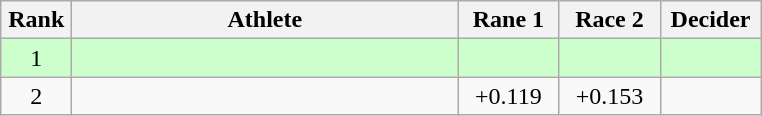<table class=wikitable style="text-align:center">
<tr>
<th width=40>Rank</th>
<th width=250>Athlete</th>
<th width=60>Rane 1</th>
<th width=60>Race 2</th>
<th width=60>Decider</th>
</tr>
<tr bgcolor="ccffcc">
<td>1</td>
<td align=left></td>
<td></td>
<td></td>
<td></td>
</tr>
<tr>
<td>2</td>
<td align=left></td>
<td>+0.119</td>
<td>+0.153</td>
<td></td>
</tr>
</table>
